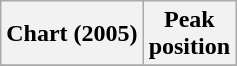<table class="wikitable plainrowheaders" style="text-align:center">
<tr>
<th scope="col">Chart (2005)</th>
<th scope="col">Peak<br>position</th>
</tr>
<tr>
</tr>
</table>
